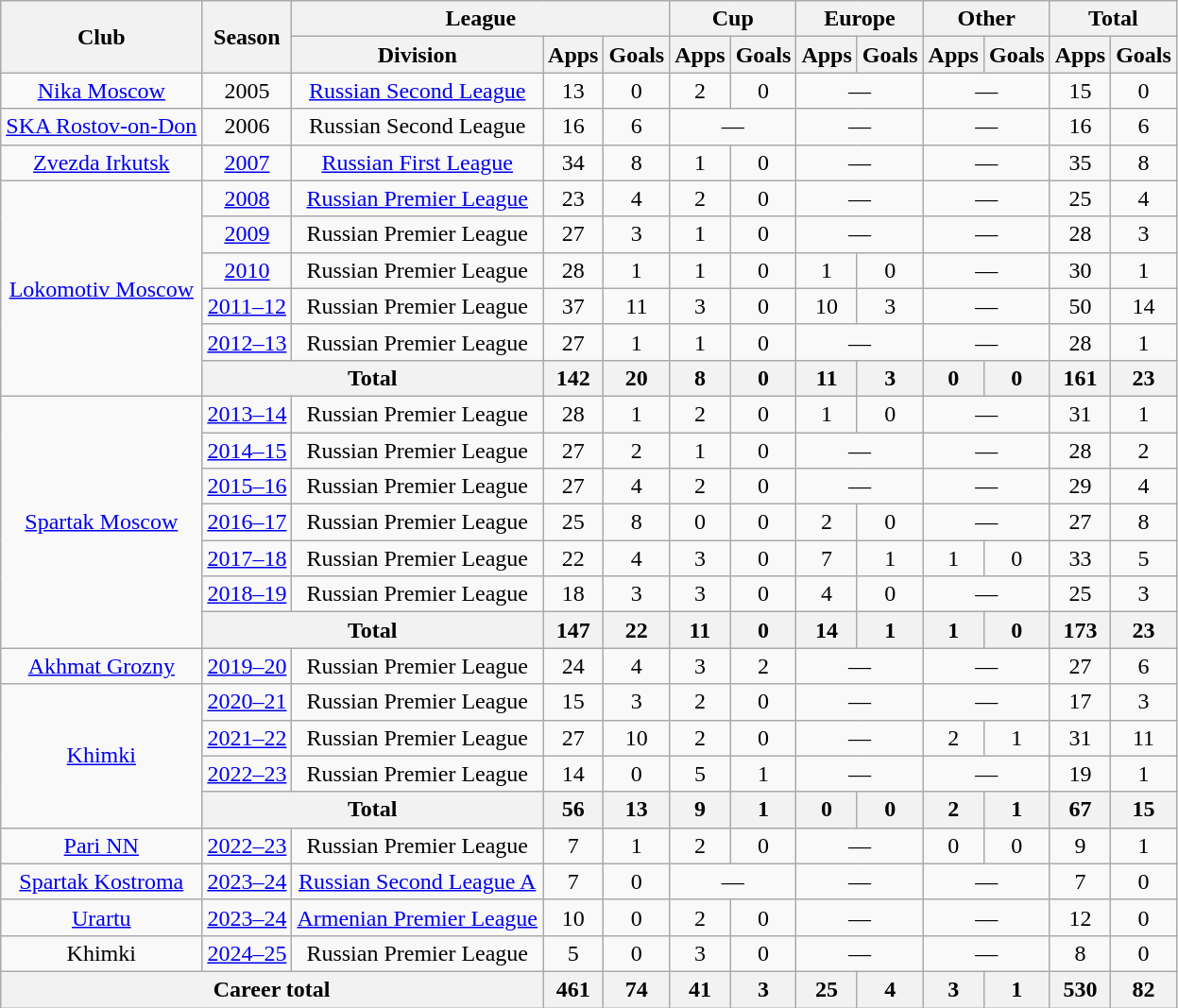<table class="wikitable" style="text-align: center;">
<tr>
<th rowspan="2">Club</th>
<th rowspan="2">Season</th>
<th colspan="3">League</th>
<th colspan="2">Cup</th>
<th colspan="2">Europe</th>
<th colspan="2">Other</th>
<th colspan="2">Total</th>
</tr>
<tr>
<th>Division</th>
<th>Apps</th>
<th>Goals</th>
<th>Apps</th>
<th>Goals</th>
<th>Apps</th>
<th>Goals</th>
<th>Apps</th>
<th>Goals</th>
<th>Apps</th>
<th>Goals</th>
</tr>
<tr>
<td><a href='#'>Nika Moscow</a></td>
<td>2005</td>
<td><a href='#'>Russian Second League</a></td>
<td>13</td>
<td>0</td>
<td>2</td>
<td>0</td>
<td colspan="2">—</td>
<td colspan="2">—</td>
<td>15</td>
<td>0</td>
</tr>
<tr>
<td><a href='#'>SKA Rostov-on-Don</a></td>
<td>2006</td>
<td>Russian Second League</td>
<td>16</td>
<td>6</td>
<td colspan="2">—</td>
<td colspan="2">—</td>
<td colspan="2">—</td>
<td>16</td>
<td>6</td>
</tr>
<tr>
<td><a href='#'>Zvezda Irkutsk</a></td>
<td><a href='#'>2007</a></td>
<td><a href='#'>Russian First League</a></td>
<td>34</td>
<td>8</td>
<td>1</td>
<td>0</td>
<td colspan="2">—</td>
<td colspan="2">—</td>
<td>35</td>
<td>8</td>
</tr>
<tr>
<td rowspan="6"><a href='#'>Lokomotiv Moscow</a></td>
<td><a href='#'>2008</a></td>
<td><a href='#'>Russian Premier League</a></td>
<td>23</td>
<td>4</td>
<td>2</td>
<td>0</td>
<td colspan="2">—</td>
<td colspan="2">—</td>
<td>25</td>
<td>4</td>
</tr>
<tr>
<td><a href='#'>2009</a></td>
<td>Russian Premier League</td>
<td>27</td>
<td>3</td>
<td>1</td>
<td>0</td>
<td colspan="2">—</td>
<td colspan="2">—</td>
<td>28</td>
<td>3</td>
</tr>
<tr>
<td><a href='#'>2010</a></td>
<td>Russian Premier League</td>
<td>28</td>
<td>1</td>
<td>1</td>
<td>0</td>
<td>1</td>
<td>0</td>
<td colspan="2">—</td>
<td>30</td>
<td>1</td>
</tr>
<tr>
<td><a href='#'>2011–12</a></td>
<td>Russian Premier League</td>
<td>37</td>
<td>11</td>
<td>3</td>
<td>0</td>
<td>10</td>
<td>3</td>
<td colspan="2">—</td>
<td>50</td>
<td>14</td>
</tr>
<tr>
<td><a href='#'>2012–13</a></td>
<td>Russian Premier League</td>
<td>27</td>
<td>1</td>
<td>1</td>
<td>0</td>
<td colspan="2">—</td>
<td colspan="2">—</td>
<td>28</td>
<td>1</td>
</tr>
<tr>
<th colspan="2">Total</th>
<th>142</th>
<th>20</th>
<th>8</th>
<th>0</th>
<th>11</th>
<th>3</th>
<th>0</th>
<th>0</th>
<th>161</th>
<th>23</th>
</tr>
<tr>
<td rowspan="7"><a href='#'>Spartak Moscow</a></td>
<td><a href='#'>2013–14</a></td>
<td>Russian Premier League</td>
<td>28</td>
<td>1</td>
<td>2</td>
<td>0</td>
<td>1</td>
<td>0</td>
<td colspan="2">—</td>
<td>31</td>
<td>1</td>
</tr>
<tr>
<td><a href='#'>2014–15</a></td>
<td>Russian Premier League</td>
<td>27</td>
<td>2</td>
<td>1</td>
<td>0</td>
<td colspan="2">—</td>
<td colspan="2">—</td>
<td>28</td>
<td>2</td>
</tr>
<tr>
<td><a href='#'>2015–16</a></td>
<td>Russian Premier League</td>
<td>27</td>
<td>4</td>
<td>2</td>
<td>0</td>
<td colspan="2">—</td>
<td colspan="2">—</td>
<td>29</td>
<td>4</td>
</tr>
<tr>
<td><a href='#'>2016–17</a></td>
<td>Russian Premier League</td>
<td>25</td>
<td>8</td>
<td>0</td>
<td>0</td>
<td>2</td>
<td>0</td>
<td colspan="2">—</td>
<td>27</td>
<td>8</td>
</tr>
<tr>
<td><a href='#'>2017–18</a></td>
<td>Russian Premier League</td>
<td>22</td>
<td>4</td>
<td>3</td>
<td>0</td>
<td>7</td>
<td>1</td>
<td>1</td>
<td>0</td>
<td>33</td>
<td>5</td>
</tr>
<tr>
<td><a href='#'>2018–19</a></td>
<td>Russian Premier League</td>
<td>18</td>
<td>3</td>
<td>3</td>
<td>0</td>
<td>4</td>
<td>0</td>
<td colspan="2">—</td>
<td>25</td>
<td>3</td>
</tr>
<tr>
<th colspan=2>Total</th>
<th>147</th>
<th>22</th>
<th>11</th>
<th>0</th>
<th>14</th>
<th>1</th>
<th>1</th>
<th>0</th>
<th>173</th>
<th>23</th>
</tr>
<tr>
<td><a href='#'>Akhmat Grozny</a></td>
<td><a href='#'>2019–20</a></td>
<td>Russian Premier League</td>
<td>24</td>
<td>4</td>
<td>3</td>
<td>2</td>
<td colspan="2">—</td>
<td colspan="2">—</td>
<td>27</td>
<td>6</td>
</tr>
<tr>
<td rowspan="4"><a href='#'>Khimki</a></td>
<td><a href='#'>2020–21</a></td>
<td>Russian Premier League</td>
<td>15</td>
<td>3</td>
<td>2</td>
<td>0</td>
<td colspan="2">—</td>
<td colspan="2">—</td>
<td>17</td>
<td>3</td>
</tr>
<tr>
<td><a href='#'>2021–22</a></td>
<td>Russian Premier League</td>
<td>27</td>
<td>10</td>
<td>2</td>
<td>0</td>
<td colspan="2">—</td>
<td>2</td>
<td>1</td>
<td>31</td>
<td>11</td>
</tr>
<tr>
<td><a href='#'>2022–23</a></td>
<td>Russian Premier League</td>
<td>14</td>
<td>0</td>
<td>5</td>
<td>1</td>
<td colspan="2">—</td>
<td colspan="2">—</td>
<td>19</td>
<td>1</td>
</tr>
<tr>
<th colspan=2>Total</th>
<th>56</th>
<th>13</th>
<th>9</th>
<th>1</th>
<th>0</th>
<th>0</th>
<th>2</th>
<th>1</th>
<th>67</th>
<th>15</th>
</tr>
<tr>
<td><a href='#'>Pari NN</a></td>
<td><a href='#'>2022–23</a></td>
<td>Russian Premier League</td>
<td>7</td>
<td>1</td>
<td>2</td>
<td>0</td>
<td colspan="2">—</td>
<td>0</td>
<td>0</td>
<td>9</td>
<td>1</td>
</tr>
<tr>
<td><a href='#'>Spartak Kostroma</a></td>
<td><a href='#'>2023–24</a></td>
<td><a href='#'>Russian Second League A</a></td>
<td>7</td>
<td>0</td>
<td colspan="2">—</td>
<td colspan="2">—</td>
<td colspan="2">—</td>
<td>7</td>
<td>0</td>
</tr>
<tr>
<td><a href='#'>Urartu</a></td>
<td><a href='#'>2023–24</a></td>
<td><a href='#'>Armenian Premier League</a></td>
<td>10</td>
<td>0</td>
<td>2</td>
<td>0</td>
<td colspan="2">—</td>
<td colspan="2">—</td>
<td>12</td>
<td>0</td>
</tr>
<tr>
<td>Khimki</td>
<td><a href='#'>2024–25</a></td>
<td>Russian Premier League</td>
<td>5</td>
<td>0</td>
<td>3</td>
<td>0</td>
<td colspan="2">—</td>
<td colspan="2">—</td>
<td>8</td>
<td>0</td>
</tr>
<tr>
<th colspan="3">Career total</th>
<th>461</th>
<th>74</th>
<th>41</th>
<th>3</th>
<th>25</th>
<th>4</th>
<th>3</th>
<th>1</th>
<th>530</th>
<th>82</th>
</tr>
</table>
